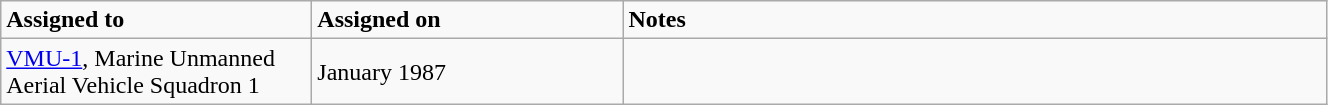<table class="wikitable" style="width: 70%;">
<tr>
<td style="width: 200px;"><strong>Assigned to</strong></td>
<td style="width: 200px;"><strong>Assigned on</strong></td>
<td><strong>Notes</strong></td>
</tr>
<tr>
<td><a href='#'>VMU-1</a>, Marine Unmanned Aerial Vehicle Squadron 1</td>
<td>January 1987</td>
<td></td>
</tr>
</table>
